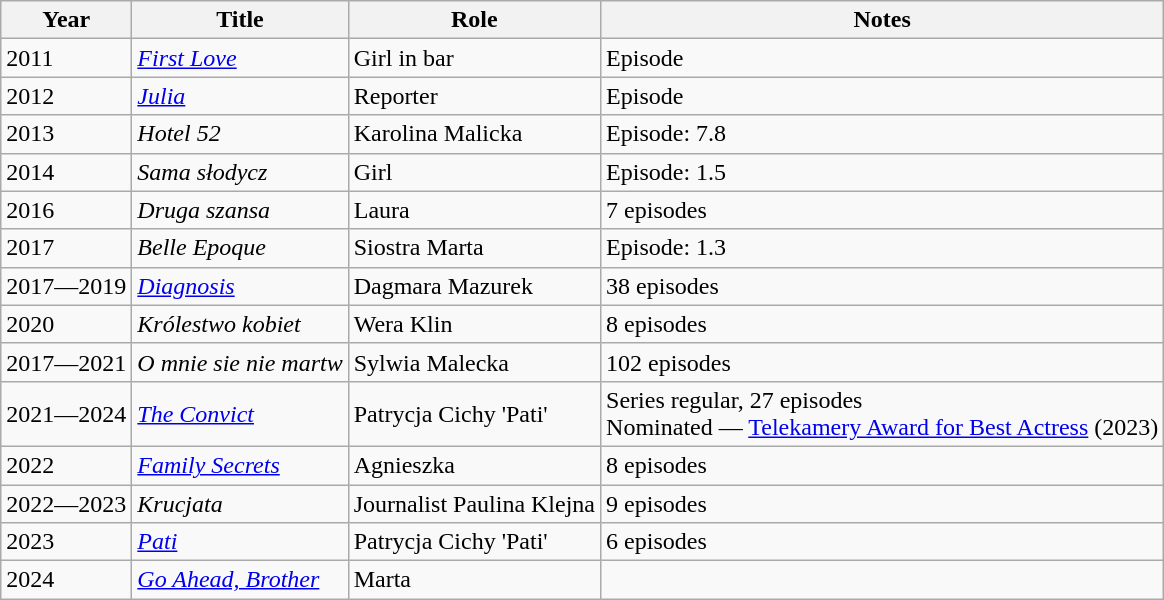<table class="wikitable sortable">
<tr>
<th>Year</th>
<th>Title</th>
<th>Role</th>
<th class="unsortable">Notes</th>
</tr>
<tr>
<td>2011</td>
<td><em><a href='#'>First Love</a></em></td>
<td>Girl in bar</td>
<td>Episode</td>
</tr>
<tr>
<td>2012</td>
<td><em><a href='#'>Julia</a></em></td>
<td>Reporter</td>
<td>Episode</td>
</tr>
<tr>
<td>2013</td>
<td><em>Hotel 52</em></td>
<td>Karolina Malicka</td>
<td>Episode: 7.8</td>
</tr>
<tr>
<td>2014</td>
<td><em>Sama słodycz</em></td>
<td>Girl</td>
<td>Episode: 1.5</td>
</tr>
<tr>
<td>2016</td>
<td><em>Druga szansa</em></td>
<td>Laura</td>
<td>7 episodes</td>
</tr>
<tr>
<td>2017</td>
<td><em>Belle Epoque</em></td>
<td>Siostra Marta</td>
<td>Episode: 1.3</td>
</tr>
<tr>
<td>2017—2019</td>
<td><em><a href='#'>Diagnosis</a></em></td>
<td>Dagmara Mazurek</td>
<td>38 episodes</td>
</tr>
<tr>
<td>2020</td>
<td><em>Królestwo kobiet</em></td>
<td>Wera Klin</td>
<td>8 episodes</td>
</tr>
<tr>
<td>2017—2021</td>
<td><em>O mnie sie nie martw</em></td>
<td>Sylwia Malecka</td>
<td>102 episodes</td>
</tr>
<tr>
<td>2021—2024</td>
<td><em><a href='#'>The Convict</a></em></td>
<td>Patrycja Cichy 'Pati'</td>
<td>Series regular, 27 episodes<br>Nominated — <a href='#'>Telekamery Award for Best Actress</a> (2023)</td>
</tr>
<tr>
<td>2022</td>
<td><em><a href='#'>Family Secrets</a></em></td>
<td>Agnieszka</td>
<td>8 episodes</td>
</tr>
<tr>
<td>2022—2023</td>
<td><em>Krucjata</em></td>
<td>Journalist Paulina Klejna</td>
<td>9 episodes</td>
</tr>
<tr>
<td>2023</td>
<td><em><a href='#'>Pati</a></em></td>
<td>Patrycja Cichy 'Pati'</td>
<td>6 episodes</td>
</tr>
<tr>
<td>2024</td>
<td><em><a href='#'>Go Ahead, Brother</a></em></td>
<td>Marta</td>
<td></td>
</tr>
</table>
